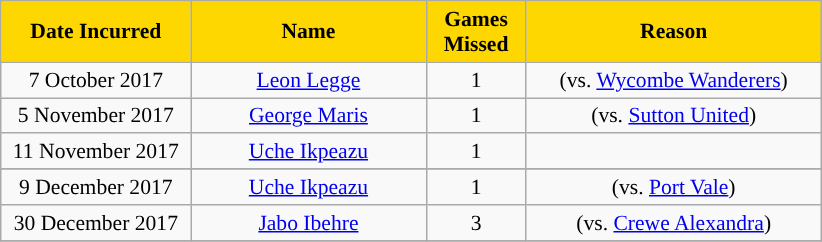<table class="wikitable" style="font-size: 90%; text-align: center;">
<tr>
<th style="background:#FFD700; color:black; width:120px">Date Incurred</th>
<th style="background:#FFD700; color:black; width:150px">Name</th>
<th style="background:#FFD700; color:black; width:60px">Games Missed</th>
<th style="background:#FFD700; color:black; width:190px">Reason</th>
</tr>
<tr>
<td>7 October 2017</td>
<td><a href='#'>Leon Legge</a></td>
<td>1</td>
<td> (vs. <a href='#'>Wycombe Wanderers</a>)</td>
</tr>
<tr>
<td>5 November 2017</td>
<td><a href='#'>George Maris</a></td>
<td>1</td>
<td> (vs. <a href='#'>Sutton United</a>)</td>
</tr>
<tr>
<td>11 November 2017</td>
<td><a href='#'>Uche Ikpeazu</a></td>
<td>1</td>
<td></td>
</tr>
<tr>
</tr>
<tr>
<td>9 December 2017</td>
<td><a href='#'>Uche Ikpeazu</a></td>
<td>1</td>
<td> (vs. <a href='#'>Port Vale</a>)</td>
</tr>
<tr>
<td>30 December 2017</td>
<td><a href='#'>Jabo Ibehre</a></td>
<td>3</td>
<td> (vs. <a href='#'>Crewe Alexandra</a>)</td>
</tr>
<tr>
</tr>
</table>
